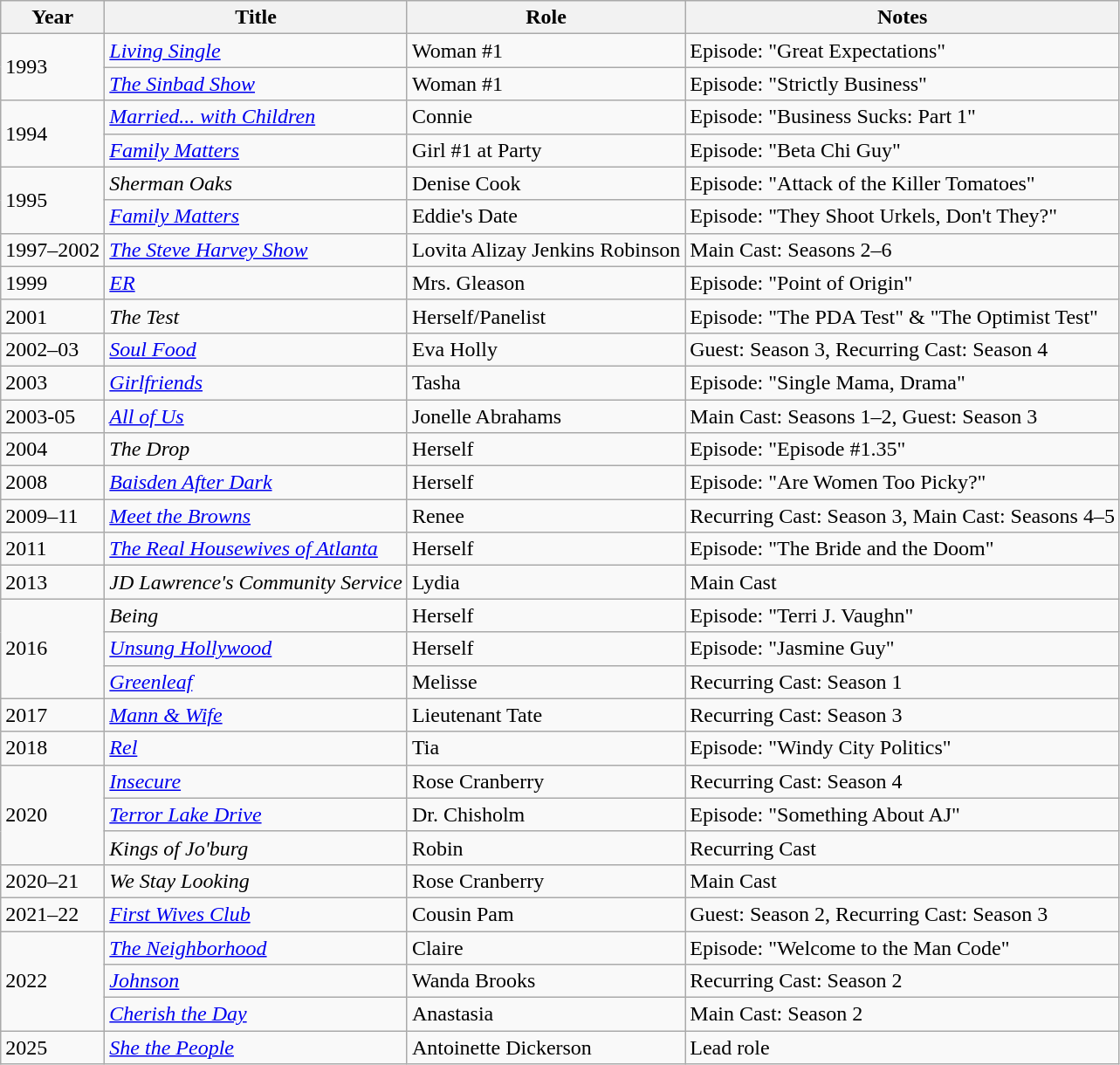<table class="wikitable sortable">
<tr>
<th>Year</th>
<th>Title</th>
<th>Role</th>
<th>Notes</th>
</tr>
<tr>
<td rowspan=2>1993</td>
<td><em><a href='#'>Living Single</a></em></td>
<td>Woman #1</td>
<td>Episode: "Great Expectations"</td>
</tr>
<tr>
<td><em><a href='#'>The Sinbad Show</a></em></td>
<td>Woman #1</td>
<td>Episode: "Strictly Business"</td>
</tr>
<tr>
<td rowspan=2>1994</td>
<td><em><a href='#'>Married... with Children</a></em></td>
<td>Connie</td>
<td>Episode: "Business Sucks: Part 1"</td>
</tr>
<tr>
<td><em><a href='#'>Family Matters</a></em></td>
<td>Girl #1 at Party</td>
<td>Episode: "Beta Chi Guy"</td>
</tr>
<tr>
<td rowspan=2>1995</td>
<td><em>Sherman Oaks</em></td>
<td>Denise Cook</td>
<td>Episode: "Attack of the Killer Tomatoes"</td>
</tr>
<tr>
<td><em><a href='#'>Family Matters</a></em></td>
<td>Eddie's Date</td>
<td>Episode: "They Shoot Urkels, Don't They?"</td>
</tr>
<tr>
<td>1997–2002</td>
<td><em><a href='#'>The Steve Harvey Show</a></em></td>
<td>Lovita Alizay Jenkins Robinson</td>
<td>Main Cast: Seasons 2–6</td>
</tr>
<tr>
<td>1999</td>
<td><em><a href='#'>ER</a></em></td>
<td>Mrs. Gleason</td>
<td>Episode: "Point of Origin"</td>
</tr>
<tr>
<td>2001</td>
<td><em>The Test</em></td>
<td>Herself/Panelist</td>
<td>Episode: "The PDA Test" & "The Optimist Test"</td>
</tr>
<tr>
<td>2002–03</td>
<td><em><a href='#'>Soul Food</a></em></td>
<td>Eva Holly</td>
<td>Guest: Season 3, Recurring Cast: Season 4</td>
</tr>
<tr>
<td>2003</td>
<td><em><a href='#'>Girlfriends</a></em></td>
<td>Tasha</td>
<td>Episode: "Single Mama, Drama"</td>
</tr>
<tr>
<td>2003-05</td>
<td><em><a href='#'>All of Us</a></em></td>
<td>Jonelle Abrahams</td>
<td>Main Cast: Seasons 1–2, Guest: Season 3</td>
</tr>
<tr>
<td>2004</td>
<td><em>The Drop</em></td>
<td>Herself</td>
<td>Episode: "Episode #1.35"</td>
</tr>
<tr>
<td>2008</td>
<td><em><a href='#'>Baisden After Dark</a></em></td>
<td>Herself</td>
<td>Episode: "Are Women Too Picky?"</td>
</tr>
<tr>
<td>2009–11</td>
<td><em><a href='#'>Meet the Browns</a></em></td>
<td>Renee</td>
<td>Recurring Cast: Season 3, Main Cast: Seasons 4–5</td>
</tr>
<tr>
<td>2011</td>
<td><em><a href='#'>The Real Housewives of Atlanta</a></em></td>
<td>Herself</td>
<td>Episode: "The Bride and the Doom"</td>
</tr>
<tr>
<td>2013</td>
<td><em>JD Lawrence's Community Service</em></td>
<td>Lydia</td>
<td>Main Cast</td>
</tr>
<tr>
<td rowspan=3>2016</td>
<td><em>Being</em></td>
<td>Herself</td>
<td>Episode: "Terri J. Vaughn"</td>
</tr>
<tr>
<td><em><a href='#'>Unsung Hollywood</a></em></td>
<td>Herself</td>
<td>Episode: "Jasmine Guy"</td>
</tr>
<tr>
<td><em><a href='#'>Greenleaf</a></em></td>
<td>Melisse</td>
<td>Recurring Cast: Season 1</td>
</tr>
<tr>
<td>2017</td>
<td><em><a href='#'>Mann & Wife</a></em></td>
<td>Lieutenant Tate</td>
<td>Recurring Cast: Season 3</td>
</tr>
<tr>
<td>2018</td>
<td><em><a href='#'>Rel</a></em></td>
<td>Tia</td>
<td>Episode: "Windy City Politics"</td>
</tr>
<tr>
<td rowspan=3>2020</td>
<td><em><a href='#'>Insecure</a></em></td>
<td>Rose Cranberry</td>
<td>Recurring Cast: Season 4</td>
</tr>
<tr>
<td><em><a href='#'>Terror Lake Drive</a></em></td>
<td>Dr. Chisholm</td>
<td>Episode: "Something About AJ"</td>
</tr>
<tr>
<td><em>Kings of Jo'burg</em></td>
<td>Robin</td>
<td>Recurring Cast</td>
</tr>
<tr>
<td>2020–21</td>
<td><em>We Stay Looking</em></td>
<td>Rose Cranberry</td>
<td>Main Cast</td>
</tr>
<tr>
<td>2021–22</td>
<td><em><a href='#'>First Wives Club</a></em></td>
<td>Cousin Pam</td>
<td>Guest: Season 2, Recurring Cast: Season 3</td>
</tr>
<tr>
<td rowspan=3>2022</td>
<td><em><a href='#'>The Neighborhood</a></em></td>
<td>Claire</td>
<td>Episode: "Welcome to the Man Code"</td>
</tr>
<tr>
<td><em><a href='#'>Johnson</a></em></td>
<td>Wanda Brooks</td>
<td>Recurring Cast: Season 2</td>
</tr>
<tr>
<td><em><a href='#'>Cherish the Day</a></em></td>
<td>Anastasia</td>
<td>Main Cast: Season 2</td>
</tr>
<tr>
<td>2025</td>
<td><em><a href='#'>She the People</a></td>
<td>Antoinette Dickerson</td>
<td>Lead role</td>
</tr>
</table>
